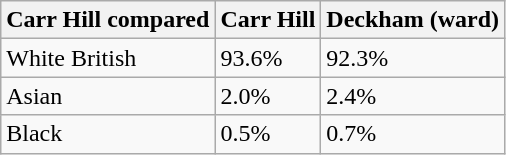<table class="wikitable">
<tr>
<th>Carr Hill compared</th>
<th>Carr Hill</th>
<th>Deckham (ward)</th>
</tr>
<tr>
<td>White British</td>
<td>93.6%</td>
<td>92.3%</td>
</tr>
<tr>
<td>Asian</td>
<td>2.0%</td>
<td>2.4%</td>
</tr>
<tr>
<td>Black</td>
<td>0.5%</td>
<td>0.7%</td>
</tr>
</table>
